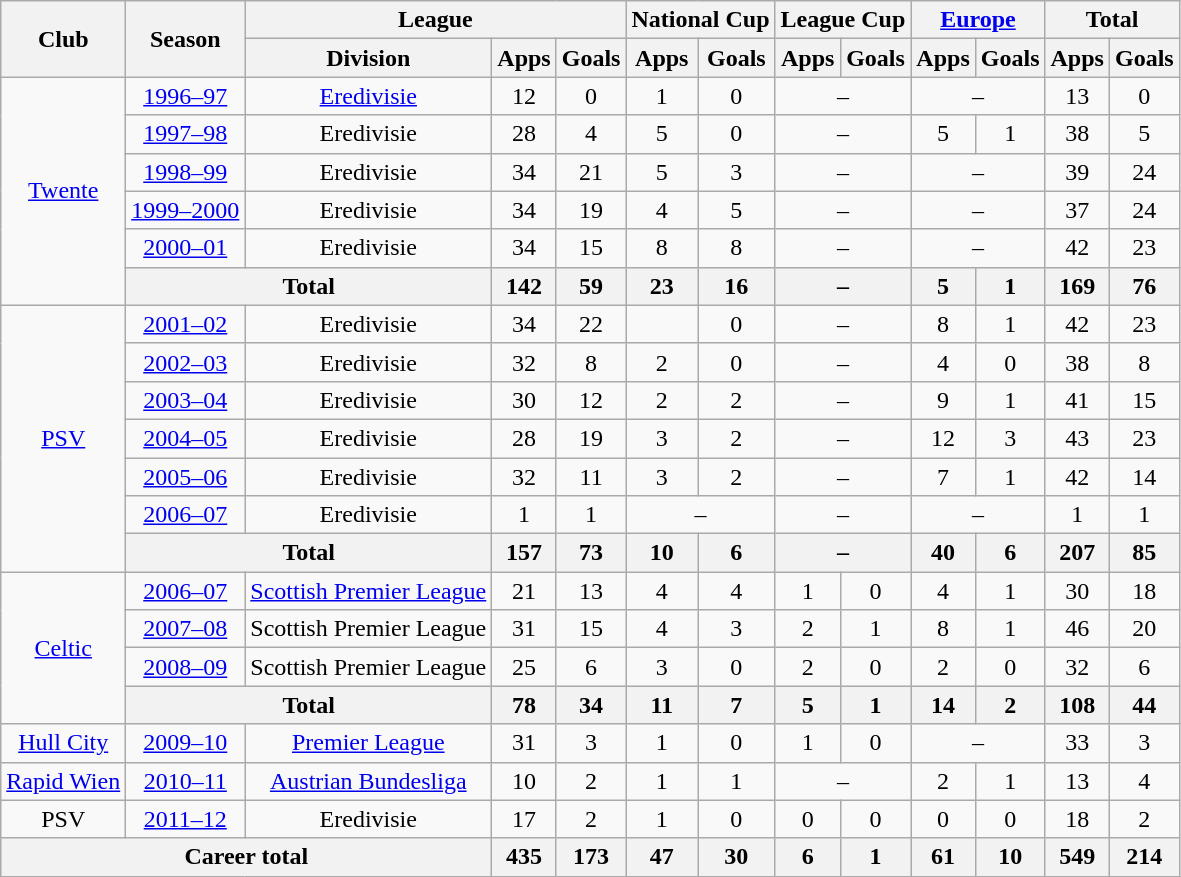<table class="wikitable" border="1" style="text-align: center;">
<tr>
<th rowspan="2">Club</th>
<th rowspan="2">Season</th>
<th colspan="3">League</th>
<th colspan="2">National Cup</th>
<th colspan="2">League Cup</th>
<th colspan="2"><a href='#'>Europe</a></th>
<th colspan="2">Total</th>
</tr>
<tr>
<th>Division</th>
<th>Apps</th>
<th>Goals</th>
<th>Apps</th>
<th>Goals</th>
<th>Apps</th>
<th>Goals</th>
<th>Apps</th>
<th>Goals</th>
<th>Apps</th>
<th>Goals</th>
</tr>
<tr>
<td rowspan="6"><a href='#'>Twente</a></td>
<td><a href='#'>1996–97</a></td>
<td><a href='#'>Eredivisie</a></td>
<td>12</td>
<td>0</td>
<td>1</td>
<td>0</td>
<td colspan="2">–</td>
<td colspan="2">–</td>
<td>13</td>
<td>0</td>
</tr>
<tr>
<td><a href='#'>1997–98</a></td>
<td>Eredivisie</td>
<td>28</td>
<td>4</td>
<td>5</td>
<td>0</td>
<td colspan="2">–</td>
<td>5</td>
<td>1</td>
<td>38</td>
<td>5</td>
</tr>
<tr>
<td><a href='#'>1998–99</a></td>
<td>Eredivisie</td>
<td>34</td>
<td>21</td>
<td>5</td>
<td>3</td>
<td colspan="2">–</td>
<td colspan="2">–</td>
<td>39</td>
<td>24</td>
</tr>
<tr>
<td><a href='#'>1999–2000</a></td>
<td>Eredivisie</td>
<td>34</td>
<td>19</td>
<td>4</td>
<td>5</td>
<td colspan="2">–</td>
<td colspan="2">–</td>
<td>37</td>
<td>24</td>
</tr>
<tr>
<td><a href='#'>2000–01</a></td>
<td>Eredivisie</td>
<td>34</td>
<td>15</td>
<td>8</td>
<td>8</td>
<td colspan="2">–</td>
<td colspan="2">–</td>
<td>42</td>
<td>23</td>
</tr>
<tr>
<th colspan="2">Total</th>
<th>142</th>
<th>59</th>
<th>23</th>
<th>16</th>
<th colspan="2">–</th>
<th>5</th>
<th>1</th>
<th>169</th>
<th>76</th>
</tr>
<tr>
<td rowspan="7"><a href='#'>PSV</a></td>
<td><a href='#'>2001–02</a></td>
<td>Eredivisie</td>
<td>34</td>
<td>22</td>
<td></td>
<td>0</td>
<td colspan="2">–</td>
<td>8</td>
<td>1</td>
<td>42</td>
<td>23</td>
</tr>
<tr>
<td><a href='#'>2002–03</a></td>
<td>Eredivisie</td>
<td>32</td>
<td>8</td>
<td>2</td>
<td>0</td>
<td colspan="2">–</td>
<td>4</td>
<td>0</td>
<td>38</td>
<td>8</td>
</tr>
<tr>
<td><a href='#'>2003–04</a></td>
<td>Eredivisie</td>
<td>30</td>
<td>12</td>
<td>2</td>
<td>2</td>
<td colspan="2">–</td>
<td>9</td>
<td>1</td>
<td>41</td>
<td>15</td>
</tr>
<tr>
<td><a href='#'>2004–05</a></td>
<td>Eredivisie</td>
<td>28</td>
<td>19</td>
<td>3</td>
<td>2</td>
<td colspan="2">–</td>
<td>12</td>
<td>3</td>
<td>43</td>
<td>23</td>
</tr>
<tr>
<td><a href='#'>2005–06</a></td>
<td>Eredivisie</td>
<td>32</td>
<td>11</td>
<td>3</td>
<td>2</td>
<td colspan="2">–</td>
<td>7</td>
<td>1</td>
<td>42</td>
<td>14</td>
</tr>
<tr>
<td><a href='#'>2006–07</a></td>
<td>Eredivisie</td>
<td>1</td>
<td>1</td>
<td colspan="2">–</td>
<td colspan="2">–</td>
<td colspan="2">–</td>
<td>1</td>
<td>1</td>
</tr>
<tr>
<th colspan="2">Total</th>
<th>157</th>
<th>73</th>
<th>10</th>
<th>6</th>
<th colspan="2">–</th>
<th>40</th>
<th>6</th>
<th>207</th>
<th>85</th>
</tr>
<tr>
<td rowspan="4"><a href='#'>Celtic</a></td>
<td><a href='#'>2006–07</a></td>
<td><a href='#'>Scottish Premier League</a></td>
<td>21</td>
<td>13</td>
<td>4</td>
<td>4</td>
<td>1</td>
<td>0</td>
<td>4</td>
<td>1</td>
<td>30</td>
<td>18</td>
</tr>
<tr>
<td><a href='#'>2007–08</a></td>
<td>Scottish Premier League</td>
<td>31</td>
<td>15</td>
<td>4</td>
<td>3</td>
<td>2</td>
<td>1</td>
<td>8</td>
<td>1</td>
<td>46</td>
<td>20</td>
</tr>
<tr>
<td><a href='#'>2008–09</a></td>
<td>Scottish Premier League</td>
<td>25</td>
<td>6</td>
<td>3</td>
<td>0</td>
<td>2</td>
<td>0</td>
<td>2</td>
<td>0</td>
<td>32</td>
<td>6</td>
</tr>
<tr>
<th colspan="2">Total</th>
<th>78</th>
<th>34</th>
<th>11</th>
<th>7</th>
<th>5</th>
<th>1</th>
<th>14</th>
<th>2</th>
<th>108</th>
<th>44</th>
</tr>
<tr>
<td><a href='#'>Hull City</a></td>
<td><a href='#'>2009–10</a></td>
<td><a href='#'>Premier League</a></td>
<td>31</td>
<td>3</td>
<td>1</td>
<td>0</td>
<td>1</td>
<td>0</td>
<td colspan="2">–</td>
<td>33</td>
<td>3</td>
</tr>
<tr>
<td><a href='#'>Rapid Wien</a></td>
<td><a href='#'>2010–11</a></td>
<td><a href='#'>Austrian Bundesliga</a></td>
<td>10</td>
<td>2</td>
<td>1</td>
<td>1</td>
<td colspan="2">–</td>
<td>2</td>
<td>1</td>
<td>13</td>
<td>4</td>
</tr>
<tr>
<td>PSV</td>
<td><a href='#'>2011–12</a></td>
<td>Eredivisie</td>
<td>17</td>
<td>2</td>
<td>1</td>
<td>0</td>
<td>0</td>
<td>0</td>
<td>0</td>
<td>0</td>
<td>18</td>
<td>2</td>
</tr>
<tr>
<th colspan="3">Career total</th>
<th>435</th>
<th>173</th>
<th>47</th>
<th>30</th>
<th>6</th>
<th>1</th>
<th>61</th>
<th>10</th>
<th>549</th>
<th>214</th>
</tr>
</table>
